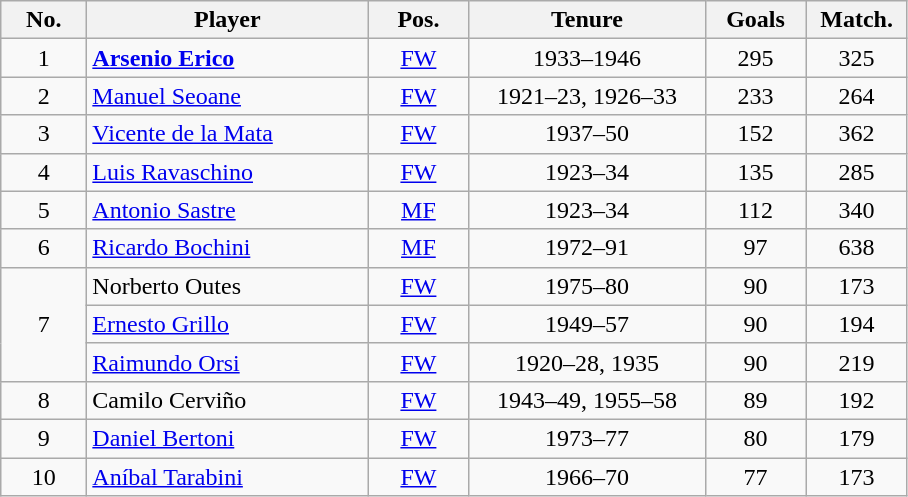<table class="wikitable" style="text-align:center">
<tr>
<th width=50px>No.</th>
<th width=180px>Player</th>
<th width=60px>Pos.</th>
<th width=150px>Tenure</th>
<th width=60px>Goals</th>
<th width=60px>Match.</th>
</tr>
<tr>
<td>1</td>
<td style="text-align:left;"> <strong><a href='#'>Arsenio Erico</a></strong></td>
<td><a href='#'>FW</a></td>
<td>1933–1946</td>
<td>295</td>
<td>325</td>
</tr>
<tr>
<td>2</td>
<td style="text-align:left;"> <a href='#'>Manuel Seoane</a></td>
<td><a href='#'>FW</a></td>
<td>1921–23, 1926–33</td>
<td>233</td>
<td>264</td>
</tr>
<tr>
<td>3</td>
<td style="text-align:left;"> <a href='#'>Vicente de la Mata</a></td>
<td><a href='#'>FW</a></td>
<td>1937–50</td>
<td>152</td>
<td>362</td>
</tr>
<tr>
<td>4</td>
<td style="text-align:left;"> <a href='#'>Luis Ravaschino</a></td>
<td><a href='#'>FW</a></td>
<td>1923–34</td>
<td>135</td>
<td>285</td>
</tr>
<tr>
<td>5</td>
<td style="text-align:left;"> <a href='#'>Antonio Sastre</a></td>
<td><a href='#'>MF</a></td>
<td>1923–34</td>
<td>112</td>
<td>340</td>
</tr>
<tr>
<td>6</td>
<td style="text-align:left;"> <a href='#'>Ricardo Bochini</a></td>
<td><a href='#'>MF</a></td>
<td>1972–91</td>
<td>97</td>
<td>638</td>
</tr>
<tr>
<td rowspan="3">7</td>
<td style="text-align:left;"> Norberto Outes</td>
<td><a href='#'>FW</a></td>
<td>1975–80</td>
<td>90</td>
<td>173</td>
</tr>
<tr>
<td style="text-align:left;"> <a href='#'>Ernesto Grillo</a></td>
<td><a href='#'>FW</a></td>
<td>1949–57</td>
<td>90</td>
<td>194</td>
</tr>
<tr>
<td style="text-align:left;"> <a href='#'>Raimundo Orsi</a></td>
<td><a href='#'>FW</a></td>
<td>1920–28, 1935</td>
<td>90</td>
<td>219</td>
</tr>
<tr>
<td>8</td>
<td style="text-align:left;"> Camilo Cerviño</td>
<td><a href='#'>FW</a></td>
<td>1943–49, 1955–58</td>
<td>89</td>
<td>192</td>
</tr>
<tr>
<td>9</td>
<td style="text-align:left;"> <a href='#'>Daniel Bertoni</a></td>
<td><a href='#'>FW</a></td>
<td>1973–77</td>
<td>80</td>
<td>179</td>
</tr>
<tr>
<td>10</td>
<td style="text-align:left;"> <a href='#'>Aníbal Tarabini</a></td>
<td><a href='#'>FW</a></td>
<td>1966–70</td>
<td>77</td>
<td>173</td>
</tr>
</table>
